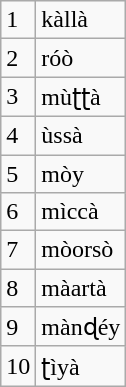<table class="wikitable">
<tr>
<td>1</td>
<td>kàllà</td>
</tr>
<tr>
<td>2</td>
<td>róò</td>
</tr>
<tr>
<td>3</td>
<td>mùʈʈà</td>
</tr>
<tr>
<td>4</td>
<td>ùssà</td>
</tr>
<tr>
<td>5</td>
<td>mòy</td>
</tr>
<tr>
<td>6</td>
<td>mìccà</td>
</tr>
<tr>
<td>7</td>
<td>mòorsò</td>
</tr>
<tr>
<td>8</td>
<td>màartà</td>
</tr>
<tr>
<td>9</td>
<td>mànɖéy</td>
</tr>
<tr>
<td>10</td>
<td>ʈìyà</td>
</tr>
</table>
